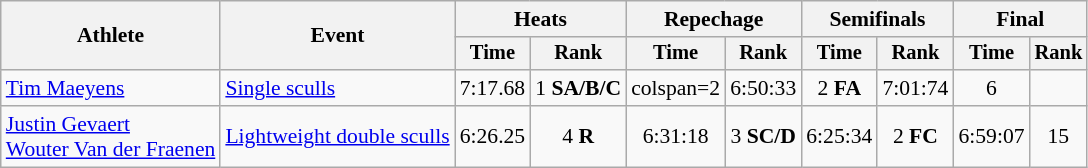<table class="wikitable" style="font-size:90%;">
<tr>
<th rowspan="2">Athlete</th>
<th rowspan="2">Event</th>
<th colspan="2">Heats</th>
<th colspan="2">Repechage</th>
<th colspan="2">Semifinals</th>
<th colspan="2">Final</th>
</tr>
<tr style="font-size:95%">
<th>Time</th>
<th>Rank</th>
<th>Time</th>
<th>Rank</th>
<th>Time</th>
<th>Rank</th>
<th>Time</th>
<th>Rank</th>
</tr>
<tr align=center>
<td align=left><a href='#'>Tim Maeyens</a></td>
<td align=left><a href='#'>Single sculls</a></td>
<td>7:17.68</td>
<td>1 <strong>SA/B/C</strong></td>
<td>colspan=2 </td>
<td>6:50:33</td>
<td>2 <strong>FA</strong></td>
<td>7:01:74</td>
<td>6</td>
</tr>
<tr align=center>
<td align=left><a href='#'>Justin Gevaert</a><br><a href='#'>Wouter Van der Fraenen</a></td>
<td align=left><a href='#'>Lightweight double sculls</a></td>
<td>6:26.25</td>
<td>4 <strong>R</strong></td>
<td>6:31:18</td>
<td>3 <strong>SC/D</strong></td>
<td>6:25:34</td>
<td>2 <strong>FC</strong></td>
<td>6:59:07</td>
<td>15</td>
</tr>
</table>
